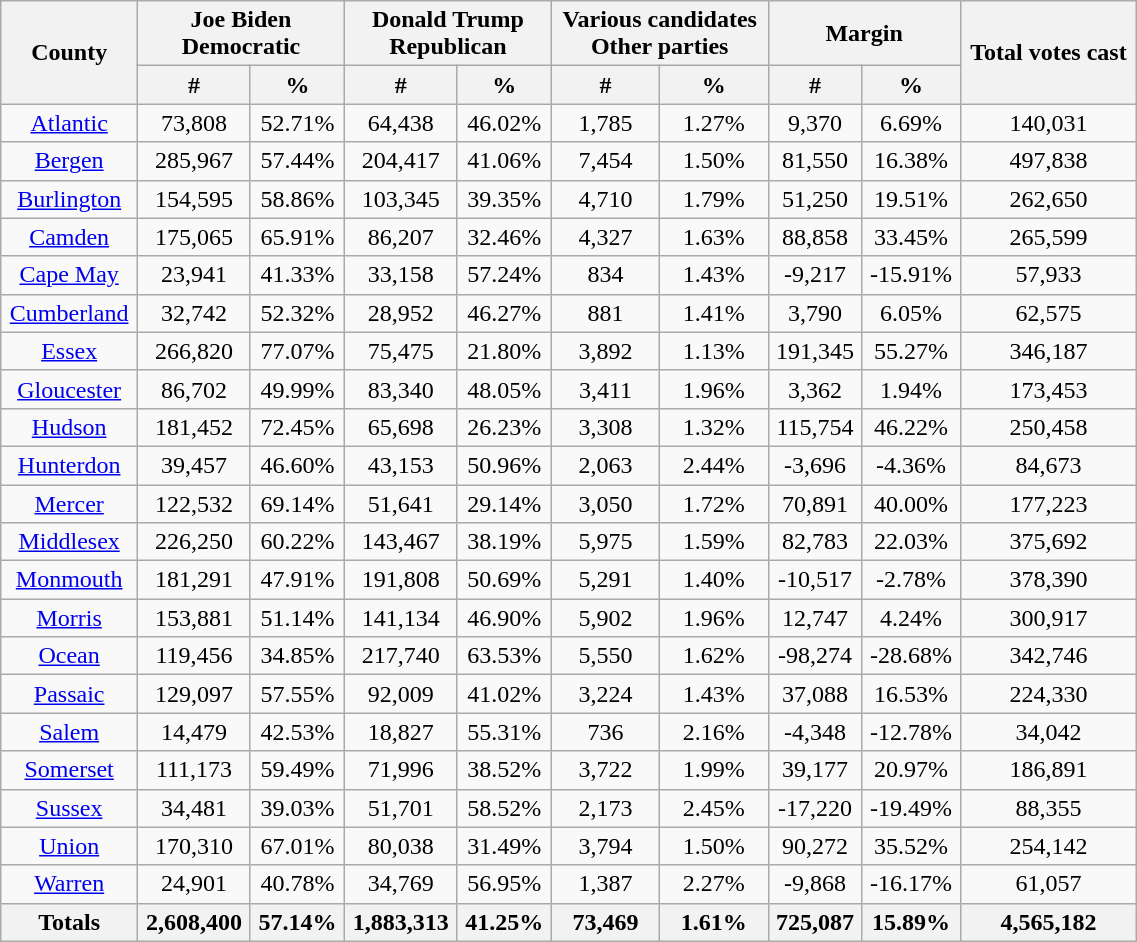<table width="60%"  class="wikitable sortable" style="text-align:center">
<tr>
<th style="text-align:center;" rowspan="2">County</th>
<th style="text-align:center;" colspan="2">Joe Biden<br>Democratic</th>
<th style="text-align:center;" colspan="2">Donald Trump<br>Republican</th>
<th style="text-align:center;" colspan="2">Various candidates<br>Other parties</th>
<th style="text-align:center;" colspan="2">Margin</th>
<th style="text-align:center;" rowspan="2">Total votes cast</th>
</tr>
<tr>
<th style="text-align:center;" data-sort-type="number">#</th>
<th style="text-align:center;" data-sort-type="number">%</th>
<th style="text-align:center;" data-sort-type="number">#</th>
<th style="text-align:center;" data-sort-type="number">%</th>
<th style="text-align:center;" data-sort-type="number">#</th>
<th style="text-align:center;" data-sort-type="number">%</th>
<th style="text-align:center;" data-sort-type="number">#</th>
<th style="text-align:center;" data-sort-type="number">%</th>
</tr>
<tr style="text-align:center;">
<td><a href='#'>Atlantic</a></td>
<td>73,808</td>
<td>52.71%</td>
<td>64,438</td>
<td>46.02%</td>
<td>1,785</td>
<td>1.27%</td>
<td>9,370</td>
<td>6.69%</td>
<td>140,031</td>
</tr>
<tr style="text-align:center;">
<td><a href='#'>Bergen</a></td>
<td>285,967</td>
<td>57.44%</td>
<td>204,417</td>
<td>41.06%</td>
<td>7,454</td>
<td>1.50%</td>
<td>81,550</td>
<td>16.38%</td>
<td>497,838</td>
</tr>
<tr style="text-align:center;">
<td><a href='#'>Burlington</a></td>
<td>154,595</td>
<td>58.86%</td>
<td>103,345</td>
<td>39.35%</td>
<td>4,710</td>
<td>1.79%</td>
<td>51,250</td>
<td>19.51%</td>
<td>262,650</td>
</tr>
<tr style="text-align:center;">
<td><a href='#'>Camden</a></td>
<td>175,065</td>
<td>65.91%</td>
<td>86,207</td>
<td>32.46%</td>
<td>4,327</td>
<td>1.63%</td>
<td>88,858</td>
<td>33.45%</td>
<td>265,599</td>
</tr>
<tr style="text-align:center;">
<td><a href='#'>Cape May</a></td>
<td>23,941</td>
<td>41.33%</td>
<td>33,158</td>
<td>57.24%</td>
<td>834</td>
<td>1.43%</td>
<td>-9,217</td>
<td>-15.91%</td>
<td>57,933</td>
</tr>
<tr style="text-align:center;">
<td><a href='#'>Cumberland</a></td>
<td>32,742</td>
<td>52.32%</td>
<td>28,952</td>
<td>46.27%</td>
<td>881</td>
<td>1.41%</td>
<td>3,790</td>
<td>6.05%</td>
<td>62,575</td>
</tr>
<tr style="text-align:center;">
<td><a href='#'>Essex</a></td>
<td>266,820</td>
<td>77.07%</td>
<td>75,475</td>
<td>21.80%</td>
<td>3,892</td>
<td>1.13%</td>
<td>191,345</td>
<td>55.27%</td>
<td>346,187</td>
</tr>
<tr style="text-align:center;">
<td><a href='#'>Gloucester</a></td>
<td>86,702</td>
<td>49.99%</td>
<td>83,340</td>
<td>48.05%</td>
<td>3,411</td>
<td>1.96%</td>
<td>3,362</td>
<td>1.94%</td>
<td>173,453</td>
</tr>
<tr style="text-align:center;">
<td><a href='#'>Hudson</a></td>
<td>181,452</td>
<td>72.45%</td>
<td>65,698</td>
<td>26.23%</td>
<td>3,308</td>
<td>1.32%</td>
<td>115,754</td>
<td>46.22%</td>
<td>250,458</td>
</tr>
<tr style="text-align:center;">
<td><a href='#'>Hunterdon</a></td>
<td>39,457</td>
<td>46.60%</td>
<td>43,153</td>
<td>50.96%</td>
<td>2,063</td>
<td>2.44%</td>
<td>-3,696</td>
<td>-4.36%</td>
<td>84,673</td>
</tr>
<tr style="text-align:center;">
<td><a href='#'>Mercer</a></td>
<td>122,532</td>
<td>69.14%</td>
<td>51,641</td>
<td>29.14%</td>
<td>3,050</td>
<td>1.72%</td>
<td>70,891</td>
<td>40.00%</td>
<td>177,223</td>
</tr>
<tr style="text-align:center;">
<td><a href='#'>Middlesex</a></td>
<td>226,250</td>
<td>60.22%</td>
<td>143,467</td>
<td>38.19%</td>
<td>5,975</td>
<td>1.59%</td>
<td>82,783</td>
<td>22.03%</td>
<td>375,692</td>
</tr>
<tr style="text-align:center;">
<td><a href='#'>Monmouth</a></td>
<td>181,291</td>
<td>47.91%</td>
<td>191,808</td>
<td>50.69%</td>
<td>5,291</td>
<td>1.40%</td>
<td>-10,517</td>
<td>-2.78%</td>
<td>378,390</td>
</tr>
<tr style="text-align:center;">
<td><a href='#'>Morris</a></td>
<td>153,881</td>
<td>51.14%</td>
<td>141,134</td>
<td>46.90%</td>
<td>5,902</td>
<td>1.96%</td>
<td>12,747</td>
<td>4.24%</td>
<td>300,917</td>
</tr>
<tr style="text-align:center;">
<td><a href='#'>Ocean</a></td>
<td>119,456</td>
<td>34.85%</td>
<td>217,740</td>
<td>63.53%</td>
<td>5,550</td>
<td>1.62%</td>
<td>-98,274</td>
<td>-28.68%</td>
<td>342,746</td>
</tr>
<tr style="text-align:center;">
<td><a href='#'>Passaic</a></td>
<td>129,097</td>
<td>57.55%</td>
<td>92,009</td>
<td>41.02%</td>
<td>3,224</td>
<td>1.43%</td>
<td>37,088</td>
<td>16.53%</td>
<td>224,330</td>
</tr>
<tr style="text-align:center;">
<td><a href='#'>Salem</a></td>
<td>14,479</td>
<td>42.53%</td>
<td>18,827</td>
<td>55.31%</td>
<td>736</td>
<td>2.16%</td>
<td>-4,348</td>
<td>-12.78%</td>
<td>34,042</td>
</tr>
<tr style="text-align:center;">
<td><a href='#'>Somerset</a></td>
<td>111,173</td>
<td>59.49%</td>
<td>71,996</td>
<td>38.52%</td>
<td>3,722</td>
<td>1.99%</td>
<td>39,177</td>
<td>20.97%</td>
<td>186,891</td>
</tr>
<tr style="text-align:center;">
<td><a href='#'>Sussex</a></td>
<td>34,481</td>
<td>39.03%</td>
<td>51,701</td>
<td>58.52%</td>
<td>2,173</td>
<td>2.45%</td>
<td>-17,220</td>
<td>-19.49%</td>
<td>88,355</td>
</tr>
<tr style="text-align:center;">
<td><a href='#'>Union</a></td>
<td>170,310</td>
<td>67.01%</td>
<td>80,038</td>
<td>31.49%</td>
<td>3,794</td>
<td>1.50%</td>
<td>90,272</td>
<td>35.52%</td>
<td>254,142</td>
</tr>
<tr style="text-align:center;">
<td><a href='#'>Warren</a></td>
<td>24,901</td>
<td>40.78%</td>
<td>34,769</td>
<td>56.95%</td>
<td>1,387</td>
<td>2.27%</td>
<td>-9,868</td>
<td>-16.17%</td>
<td>61,057</td>
</tr>
<tr>
<th>Totals</th>
<th>2,608,400</th>
<th>57.14%</th>
<th>1,883,313</th>
<th>41.25%</th>
<th>73,469</th>
<th>1.61%</th>
<th>725,087</th>
<th>15.89%</th>
<th>4,565,182</th>
</tr>
</table>
